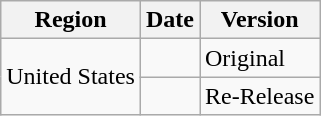<table class="wikitable">
<tr>
<th>Region</th>
<th>Date</th>
<th>Version</th>
</tr>
<tr>
<td rowspan="2">United States</td>
<td></td>
<td>Original</td>
</tr>
<tr>
<td></td>
<td>Re-Release</td>
</tr>
</table>
